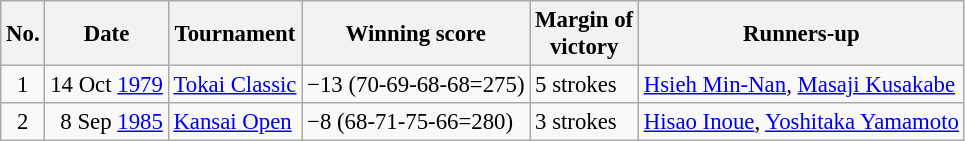<table class="wikitable" style="font-size:95%;">
<tr>
<th>No.</th>
<th>Date</th>
<th>Tournament</th>
<th>Winning score</th>
<th>Margin of<br>victory</th>
<th>Runners-up</th>
</tr>
<tr>
<td align=center>1</td>
<td align=right>14 Oct <a href='#'>1979</a></td>
<td><a href='#'>Tokai Classic</a></td>
<td>−13 (70-69-68-68=275)</td>
<td>5 strokes</td>
<td> <a href='#'>Hsieh Min-Nan</a>,  <a href='#'>Masaji Kusakabe</a></td>
</tr>
<tr>
<td align=center>2</td>
<td align=right>8 Sep <a href='#'>1985</a></td>
<td><a href='#'>Kansai Open</a></td>
<td>−8 (68-71-75-66=280)</td>
<td>3 strokes</td>
<td> <a href='#'>Hisao Inoue</a>,  <a href='#'>Yoshitaka Yamamoto</a></td>
</tr>
</table>
